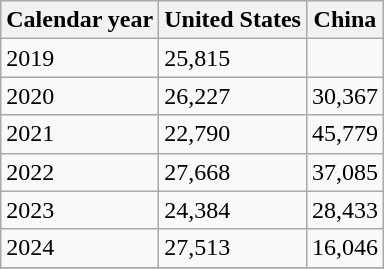<table class="wikitable">
<tr>
<th>Calendar year</th>
<th>United States</th>
<th>China</th>
</tr>
<tr>
<td>2019</td>
<td>25,815</td>
<td></td>
</tr>
<tr>
<td>2020</td>
<td>26,227</td>
<td>30,367</td>
</tr>
<tr>
<td>2021</td>
<td>22,790</td>
<td>45,779</td>
</tr>
<tr>
<td>2022</td>
<td>27,668</td>
<td>37,085</td>
</tr>
<tr>
<td>2023</td>
<td>24,384</td>
<td>28,433</td>
</tr>
<tr>
<td>2024</td>
<td>27,513</td>
<td>16,046</td>
</tr>
<tr>
</tr>
</table>
